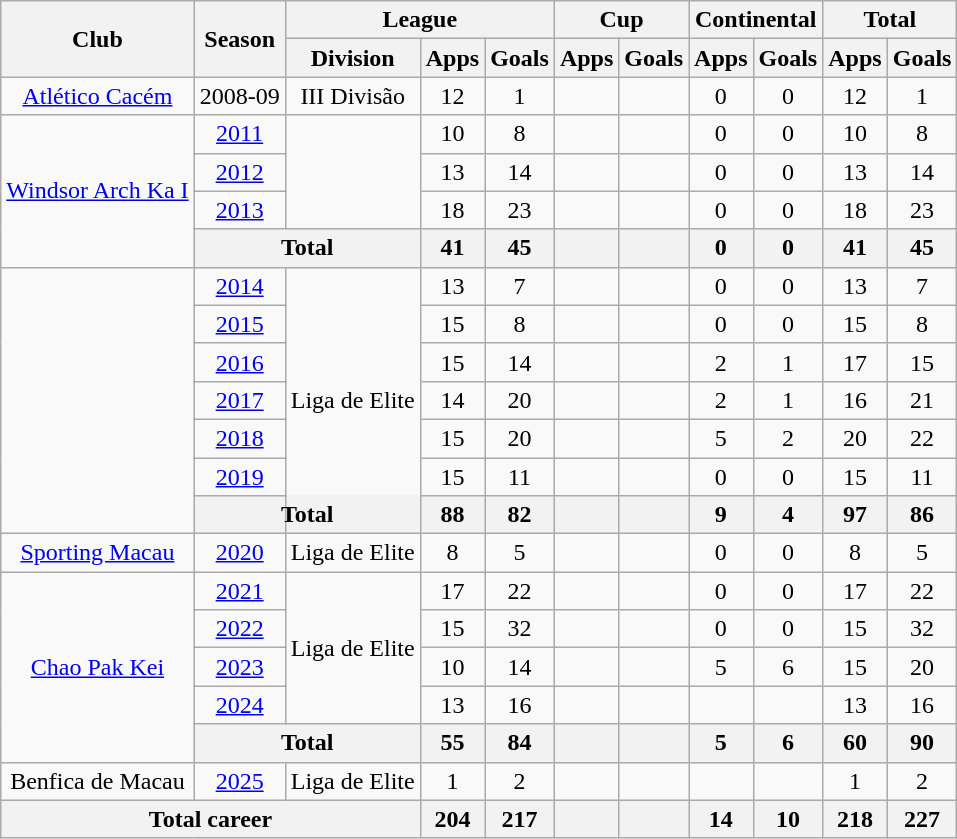<table class="wikitable" style="text-align:center;">
<tr>
<th rowspan=2>Club</th>
<th rowspan=2>Season</th>
<th colspan=3>League</th>
<th colspan=2>Cup</th>
<th colspan=2>Continental</th>
<th colspan=2>Total</th>
</tr>
<tr>
<th>Division</th>
<th>Apps</th>
<th>Goals</th>
<th>Apps</th>
<th>Goals</th>
<th>Apps</th>
<th>Goals</th>
<th>Apps</th>
<th>Goals</th>
</tr>
<tr>
<td><a href='#'>Atlético Cacém</a></td>
<td>2008-09</td>
<td>III Divisão</td>
<td>12</td>
<td>1</td>
<td></td>
<td></td>
<td>0</td>
<td>0</td>
<td>12</td>
<td>1</td>
</tr>
<tr>
<td rowspan=4><a href='#'>Windsor Arch Ka I</a></td>
<td><a href='#'>2011</a></td>
<td rowspan=3></td>
<td>10</td>
<td>8</td>
<td></td>
<td></td>
<td>0</td>
<td>0</td>
<td>10</td>
<td>8</td>
</tr>
<tr>
<td><a href='#'>2012</a></td>
<td>13</td>
<td>14</td>
<td></td>
<td></td>
<td>0</td>
<td>0</td>
<td>13</td>
<td>14</td>
</tr>
<tr>
<td><a href='#'>2013</a></td>
<td>18</td>
<td>23</td>
<td></td>
<td></td>
<td>0</td>
<td>0</td>
<td>18</td>
<td>23</td>
</tr>
<tr>
<th colspan=2>Total</th>
<th>41</th>
<th>45</th>
<th></th>
<th></th>
<th>0</th>
<th>0</th>
<th>41</th>
<th>45</th>
</tr>
<tr>
<td rowspan=7></td>
<td><a href='#'>2014</a></td>
<td rowspan=7>Liga de Elite</td>
<td>13</td>
<td>7</td>
<td></td>
<td></td>
<td>0</td>
<td>0</td>
<td>13</td>
<td>7</td>
</tr>
<tr>
<td><a href='#'>2015</a></td>
<td>15</td>
<td>8</td>
<td></td>
<td></td>
<td>0</td>
<td>0</td>
<td>15</td>
<td>8</td>
</tr>
<tr>
<td><a href='#'>2016</a></td>
<td>15</td>
<td>14</td>
<td></td>
<td></td>
<td>2</td>
<td>1</td>
<td>17</td>
<td>15</td>
</tr>
<tr>
<td><a href='#'>2017</a></td>
<td>14</td>
<td>20</td>
<td></td>
<td></td>
<td>2</td>
<td>1</td>
<td>16</td>
<td>21</td>
</tr>
<tr>
<td><a href='#'>2018</a></td>
<td>15</td>
<td>20</td>
<td></td>
<td></td>
<td>5</td>
<td>2</td>
<td>20</td>
<td>22</td>
</tr>
<tr>
<td><a href='#'>2019</a></td>
<td>15</td>
<td>11</td>
<td></td>
<td></td>
<td>0</td>
<td>0</td>
<td>15</td>
<td>11</td>
</tr>
<tr>
<th colspan=2>Total</th>
<th>88</th>
<th>82</th>
<th></th>
<th></th>
<th>9</th>
<th>4</th>
<th>97</th>
<th>86</th>
</tr>
<tr>
<td><a href='#'>Sporting Macau</a></td>
<td><a href='#'>2020</a></td>
<td>Liga de Elite</td>
<td>8</td>
<td>5</td>
<td></td>
<td></td>
<td>0</td>
<td>0</td>
<td>8</td>
<td>5</td>
</tr>
<tr>
<td rowspan=5><a href='#'>Chao Pak Kei</a></td>
<td><a href='#'>2021</a></td>
<td rowspan=4>Liga de Elite</td>
<td>17</td>
<td>22</td>
<td></td>
<td></td>
<td>0</td>
<td>0</td>
<td>17</td>
<td>22</td>
</tr>
<tr>
<td><a href='#'>2022</a></td>
<td>15</td>
<td>32</td>
<td></td>
<td></td>
<td>0</td>
<td>0</td>
<td>15</td>
<td>32</td>
</tr>
<tr>
<td><a href='#'>2023</a></td>
<td>10</td>
<td>14</td>
<td></td>
<td></td>
<td>5</td>
<td>6</td>
<td>15</td>
<td>20</td>
</tr>
<tr>
<td><a href='#'>2024</a></td>
<td>13</td>
<td>16</td>
<td></td>
<td></td>
<td></td>
<td></td>
<td>13</td>
<td>16</td>
</tr>
<tr>
<th colspan=2>Total</th>
<th>55</th>
<th>84</th>
<th></th>
<th></th>
<th>5</th>
<th>6</th>
<th>60</th>
<th>90</th>
</tr>
<tr>
<td>Benfica de Macau</td>
<td><a href='#'>2025</a></td>
<td>Liga de Elite</td>
<td>1</td>
<td>2</td>
<td></td>
<td></td>
<td></td>
<td></td>
<td>1</td>
<td>2</td>
</tr>
<tr>
<th colspan=3>Total career</th>
<th>204</th>
<th>217</th>
<th></th>
<th></th>
<th>14</th>
<th>10</th>
<th>218</th>
<th>227</th>
</tr>
</table>
